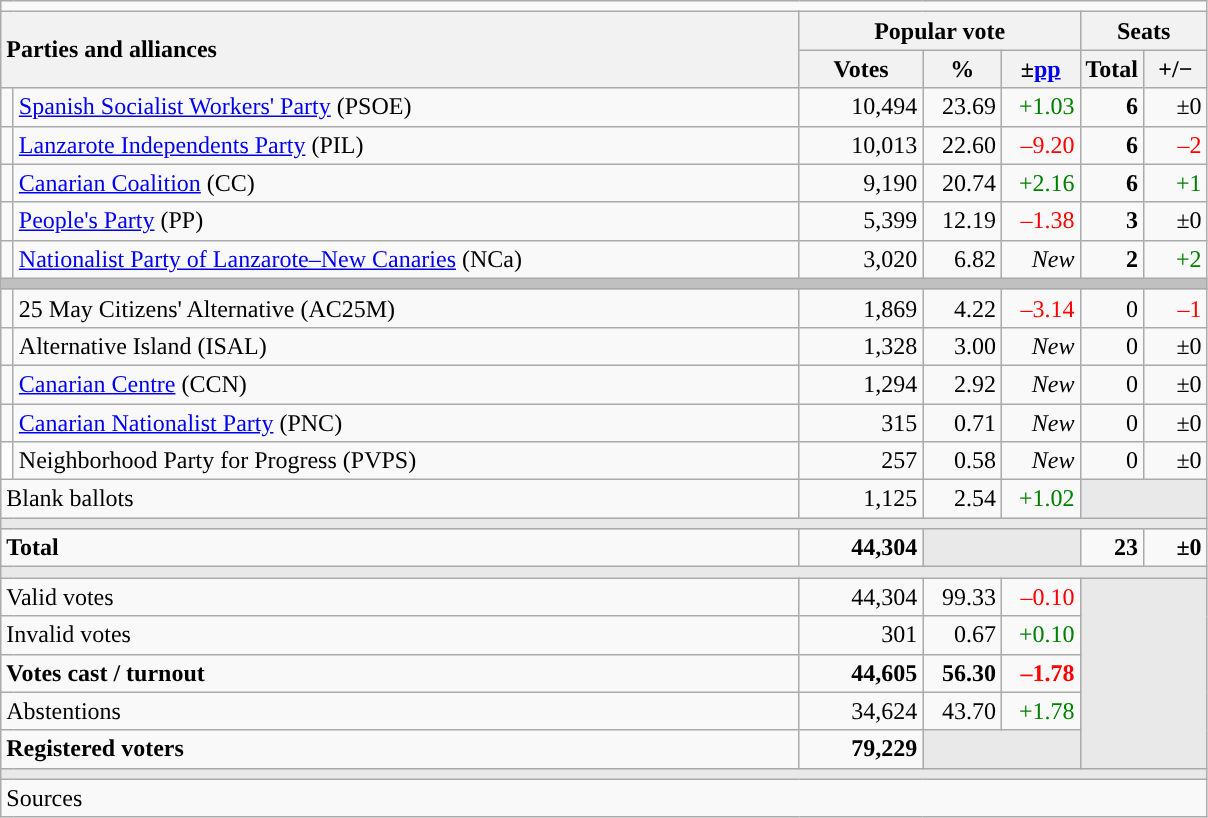<table class="wikitable" style="text-align:right;">
<tr>
<td colspan="7"></td>
</tr>
<tr>
<th style="text-align:left;" rowspan="2" colspan="2" width="525">Parties and alliances</th>
<th colspan="3">Popular vote</th>
<th colspan="2">Seats</th>
</tr>
<tr>
<th width="75">Votes</th>
<th width="45">%</th>
<th width="45">±<a href='#'>pp</a></th>
<th width="35">Total</th>
<th width="35">+/−</th>
</tr>
<tr>
<td width="1" style="color:inherit;background:"></td>
<td align="left"><a href='#'>Spanish Socialist Workers' Party</a> (PSOE)</td>
<td>10,494</td>
<td>23.69</td>
<td style="color:green;">+1.03</td>
<td><strong>6</strong></td>
<td>±0</td>
</tr>
<tr>
<td style="color:inherit;background:"></td>
<td align="left"><a href='#'>Lanzarote Independents Party</a> (PIL)</td>
<td>10,013</td>
<td>22.60</td>
<td style="color:red;">–9.20</td>
<td><strong>6</strong></td>
<td style="color:red;">–2</td>
</tr>
<tr>
<td style="color:inherit;background:"></td>
<td align="left"><a href='#'>Canarian Coalition</a> (CC)</td>
<td>9,190</td>
<td>20.74</td>
<td style="color:green;">+2.16</td>
<td><strong>6</strong></td>
<td style="color:green;">+1</td>
</tr>
<tr>
<td style="color:inherit;background:"></td>
<td align="left"><a href='#'>People's Party</a> (PP)</td>
<td>5,399</td>
<td>12.19</td>
<td style="color:red;">–1.38</td>
<td><strong>3</strong></td>
<td>±0</td>
</tr>
<tr>
<td style="color:inherit;background:"></td>
<td align="left"><a href='#'>Nationalist Party of Lanzarote–New Canaries</a> (NCa)</td>
<td>3,020</td>
<td>6.82</td>
<td><em>New</em></td>
<td><strong>2</strong></td>
<td style="color:green;">+2</td>
</tr>
<tr>
<td colspan="7" bgcolor="#C0C0C0"></td>
</tr>
<tr>
<td style="color:inherit;background:"></td>
<td align="left">25 May Citizens' Alternative (AC25M)</td>
<td>1,869</td>
<td>4.22</td>
<td style="color:red;">–3.14</td>
<td>0</td>
<td style="color:red;">–1</td>
</tr>
<tr>
<td style="color:inherit;background:"></td>
<td align="left">Alternative Island (ISAL)</td>
<td>1,328</td>
<td>3.00</td>
<td><em>New</em></td>
<td>0</td>
<td>±0</td>
</tr>
<tr>
<td style="color:inherit;background:"></td>
<td align="left"><a href='#'>Canarian Centre</a> (CCN)</td>
<td>1,294</td>
<td>2.92</td>
<td><em>New</em></td>
<td>0</td>
<td>±0</td>
</tr>
<tr>
<td style="color:inherit;background:"></td>
<td align="left"><a href='#'>Canarian Nationalist Party</a> (PNC)</td>
<td>315</td>
<td>0.71</td>
<td><em>New</em></td>
<td>0</td>
<td>±0</td>
</tr>
<tr>
<td bgcolor="white"></td>
<td align="left">Neighborhood Party for Progress (PVPS)</td>
<td>257</td>
<td>0.58</td>
<td><em>New</em></td>
<td>0</td>
<td>±0</td>
</tr>
<tr>
<td align="left" colspan="2">Blank ballots</td>
<td>1,125</td>
<td>2.54</td>
<td style="color:green;">+1.02</td>
<td bgcolor="#E9E9E9" colspan="2"></td>
</tr>
<tr>
<td colspan="7" bgcolor="#E9E9E9"></td>
</tr>
<tr style="font-weight:bold;">
<td align="left" colspan="2">Total</td>
<td>44,304</td>
<td bgcolor="#E9E9E9" colspan="2"></td>
<td>23</td>
<td>±0</td>
</tr>
<tr>
<td colspan="7" bgcolor="#E9E9E9"></td>
</tr>
<tr>
<td align="left" colspan="2">Valid votes</td>
<td>44,304</td>
<td>99.33</td>
<td style="color:red;">–0.10</td>
<td bgcolor="#E9E9E9" colspan="2" rowspan="5"></td>
</tr>
<tr>
<td align="left" colspan="2">Invalid votes</td>
<td>301</td>
<td>0.67</td>
<td style="color:green;">+0.10</td>
</tr>
<tr style="font-weight:bold;">
<td align="left" colspan="2">Votes cast / turnout</td>
<td>44,605</td>
<td>56.30</td>
<td style="color:red;">–1.78</td>
</tr>
<tr>
<td align="left" colspan="2">Abstentions</td>
<td>34,624</td>
<td>43.70</td>
<td style="color:green;">+1.78</td>
</tr>
<tr style="font-weight:bold;">
<td align="left" colspan="2">Registered voters</td>
<td>79,229</td>
<td bgcolor="#E9E9E9" colspan="2"></td>
</tr>
<tr>
<td colspan="7" bgcolor="#E9E9E9"></td>
</tr>
<tr>
<td align="left" colspan="7">Sources</td>
</tr>
</table>
